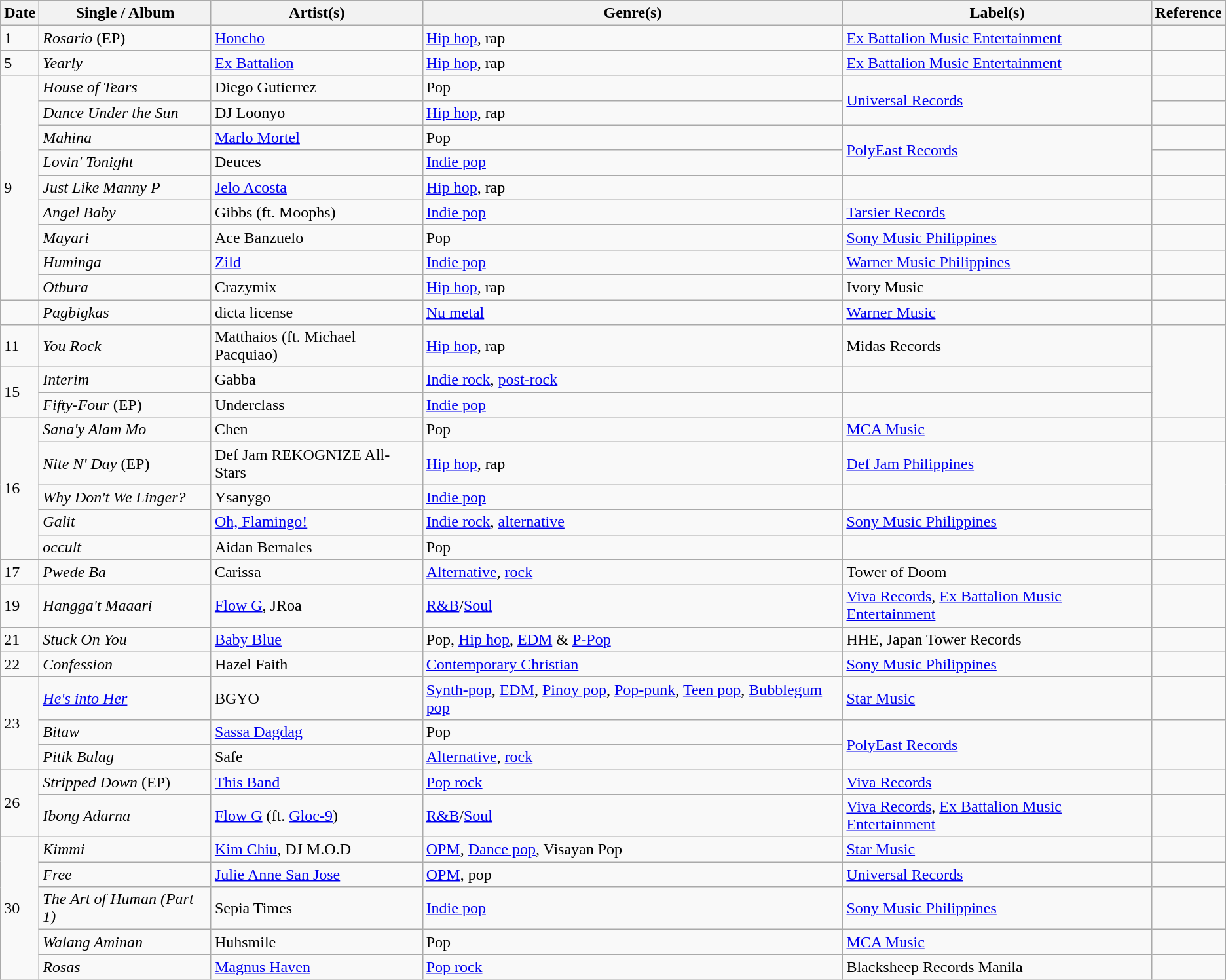<table class="wikitable">
<tr>
<th>Date</th>
<th>Single / Album</th>
<th>Artist(s)</th>
<th>Genre(s)</th>
<th>Label(s)</th>
<th>Reference</th>
</tr>
<tr>
<td>1</td>
<td><em>Rosario</em> (EP)</td>
<td><a href='#'>Honcho</a></td>
<td><a href='#'>Hip hop</a>, rap</td>
<td><a href='#'>Ex Battalion Music Entertainment</a></td>
<td></td>
</tr>
<tr>
<td>5</td>
<td><em>Yearly</em></td>
<td><a href='#'>Ex Battalion</a></td>
<td><a href='#'>Hip hop</a>, rap</td>
<td><a href='#'>Ex Battalion Music Entertainment</a></td>
<td></td>
</tr>
<tr>
<td rowspan=9>9</td>
<td><em>House of Tears</em></td>
<td>Diego Gutierrez</td>
<td>Pop</td>
<td rowspan=2><a href='#'>Universal Records</a></td>
<td></td>
</tr>
<tr>
<td><em>Dance Under the Sun</em></td>
<td>DJ Loonyo</td>
<td><a href='#'>Hip hop</a>, rap</td>
<td></td>
</tr>
<tr>
<td><em>Mahina</em></td>
<td><a href='#'>Marlo Mortel</a></td>
<td>Pop</td>
<td rowspan=2><a href='#'>PolyEast Records</a></td>
<td></td>
</tr>
<tr>
<td><em>Lovin' Tonight</em></td>
<td>Deuces</td>
<td><a href='#'>Indie pop</a></td>
<td></td>
</tr>
<tr>
<td><em>Just Like Manny P</em></td>
<td><a href='#'>Jelo Acosta</a></td>
<td><a href='#'>Hip hop</a>, rap</td>
<td></td>
<td></td>
</tr>
<tr>
<td><em>Angel Baby</em></td>
<td>Gibbs (ft. Moophs)</td>
<td><a href='#'>Indie pop</a></td>
<td><a href='#'>Tarsier Records</a></td>
<td></td>
</tr>
<tr>
<td><em>Mayari</em></td>
<td>Ace Banzuelo</td>
<td>Pop</td>
<td><a href='#'>Sony Music Philippines</a></td>
<td></td>
</tr>
<tr>
<td><em>Huminga</em></td>
<td><a href='#'>Zild</a></td>
<td><a href='#'>Indie pop</a></td>
<td><a href='#'>Warner Music Philippines</a></td>
<td></td>
</tr>
<tr>
<td><em>Otbura</em></td>
<td>Crazymix</td>
<td><a href='#'>Hip hop</a>, rap</td>
<td>Ivory Music</td>
<td></td>
</tr>
<tr>
<td></td>
<td><em>Pagbigkas</em></td>
<td>dicta license</td>
<td><a href='#'>Nu metal</a></td>
<td><a href='#'>Warner Music</a></td>
<td></td>
</tr>
<tr>
<td>11</td>
<td><em>You Rock</em></td>
<td>Matthaios (ft. Michael Pacquiao)</td>
<td><a href='#'>Hip hop</a>, rap</td>
<td>Midas Records</td>
<td rowspan=3></td>
</tr>
<tr>
<td rowspan=2>15</td>
<td><em>Interim</em></td>
<td>Gabba</td>
<td><a href='#'>Indie rock</a>, <a href='#'>post-rock</a></td>
<td></td>
</tr>
<tr>
<td><em>Fifty-Four</em> (EP)</td>
<td>Underclass</td>
<td><a href='#'>Indie pop</a></td>
<td></td>
</tr>
<tr>
<td rowspan="5">16</td>
<td><em>Sana'y Alam Mo</em></td>
<td>Chen</td>
<td>Pop</td>
<td><a href='#'>MCA Music</a></td>
<td></td>
</tr>
<tr>
<td><em>Nite N' Day</em> (EP)</td>
<td>Def Jam REKOGNIZE All-Stars</td>
<td><a href='#'>Hip hop</a>, rap</td>
<td><a href='#'>Def Jam Philippines</a></td>
<td rowspan=3></td>
</tr>
<tr>
<td><em>Why Don't We Linger?</em></td>
<td>Ysanygo</td>
<td><a href='#'>Indie pop</a></td>
<td></td>
</tr>
<tr>
<td><em>Galit</em></td>
<td><a href='#'>Oh, Flamingo!</a></td>
<td><a href='#'>Indie rock</a>, <a href='#'>alternative</a></td>
<td><a href='#'>Sony Music Philippines</a></td>
</tr>
<tr>
<td><em>occult</em></td>
<td>Aidan Bernales</td>
<td>Pop</td>
<td></td>
<td></td>
</tr>
<tr>
<td>17</td>
<td><em>Pwede Ba</em></td>
<td>Carissa</td>
<td><a href='#'>Alternative</a>, <a href='#'>rock</a></td>
<td>Tower of Doom</td>
<td></td>
</tr>
<tr>
<td>19</td>
<td><em>Hangga't Maaari</em></td>
<td><a href='#'>Flow G</a>, JRoa</td>
<td><a href='#'>R&B</a>/<a href='#'>Soul</a></td>
<td><a href='#'>Viva Records</a>, <a href='#'>Ex Battalion Music Entertainment</a></td>
<td></td>
</tr>
<tr>
<td>21</td>
<td><em>Stuck On You</em></td>
<td><a href='#'>Baby Blue</a></td>
<td>Pop, <a href='#'>Hip hop</a>, <a href='#'>EDM</a> & <a href='#'>P-Pop</a></td>
<td>HHE, Japan Tower Records</td>
<td></td>
</tr>
<tr>
<td>22</td>
<td><em>Confession</em></td>
<td>Hazel Faith</td>
<td><a href='#'>Contemporary Christian</a></td>
<td><a href='#'>Sony Music Philippines</a></td>
<td></td>
</tr>
<tr>
<td rowspan=3>23</td>
<td><em><a href='#'>He's into Her</a></em></td>
<td>BGYO</td>
<td><a href='#'>Synth-pop</a>, <a href='#'>EDM</a>, <a href='#'>Pinoy pop</a>, <a href='#'>Pop-punk</a>, <a href='#'>Teen pop</a>, <a href='#'>Bubblegum pop</a></td>
<td><a href='#'>Star Music</a></td>
<td></td>
</tr>
<tr>
<td><em>Bitaw</em></td>
<td><a href='#'>Sassa Dagdag</a></td>
<td>Pop</td>
<td rowspan=2><a href='#'>PolyEast Records</a></td>
<td rowspan=2></td>
</tr>
<tr>
<td><em>Pitik Bulag</em></td>
<td>Safe</td>
<td><a href='#'>Alternative</a>, <a href='#'>rock</a></td>
</tr>
<tr>
<td rowspan="2">26</td>
<td><em>Stripped Down</em> (EP)</td>
<td><a href='#'>This Band</a></td>
<td><a href='#'>Pop rock</a></td>
<td><a href='#'>Viva Records</a></td>
<td></td>
</tr>
<tr>
<td><em>Ibong Adarna</em></td>
<td><a href='#'>Flow G</a> (ft. <a href='#'>Gloc-9</a>)</td>
<td><a href='#'>R&B</a>/<a href='#'>Soul</a></td>
<td><a href='#'>Viva Records</a>, <a href='#'>Ex Battalion Music Entertainment</a></td>
<td></td>
</tr>
<tr>
<td rowspan="5">30</td>
<td><em>Kimmi</em></td>
<td><a href='#'>Kim Chiu</a>, DJ M.O.D</td>
<td><a href='#'>OPM</a>, <a href='#'>Dance pop</a>, Visayan Pop</td>
<td><a href='#'>Star Music</a></td>
<td></td>
</tr>
<tr>
<td><em>Free</em></td>
<td><a href='#'>Julie Anne San Jose</a></td>
<td><a href='#'>OPM</a>, pop</td>
<td><a href='#'>Universal Records</a></td>
<td></td>
</tr>
<tr>
<td><em>The Art of Human (Part 1)</em></td>
<td>Sepia Times</td>
<td><a href='#'>Indie pop</a></td>
<td><a href='#'>Sony Music Philippines</a></td>
<td></td>
</tr>
<tr>
<td><em>Walang Aminan</em></td>
<td>Huhsmile</td>
<td>Pop</td>
<td><a href='#'>MCA Music</a></td>
<td></td>
</tr>
<tr>
<td><em>Rosas</em></td>
<td><a href='#'>Magnus Haven</a></td>
<td><a href='#'>Pop rock</a></td>
<td>Blacksheep Records Manila</td>
<td></td>
</tr>
</table>
